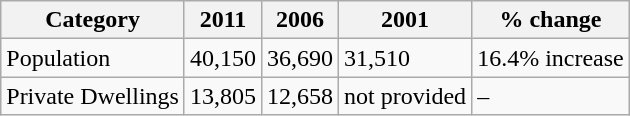<table class="wikitable">
<tr>
<th>Category</th>
<th>2011</th>
<th>2006</th>
<th>2001</th>
<th>% change</th>
</tr>
<tr>
<td>Population</td>
<td>40,150</td>
<td>36,690</td>
<td>31,510</td>
<td>16.4% increase</td>
</tr>
<tr>
<td>Private Dwellings</td>
<td>13,805</td>
<td>12,658</td>
<td>not provided</td>
<td>–</td>
</tr>
</table>
